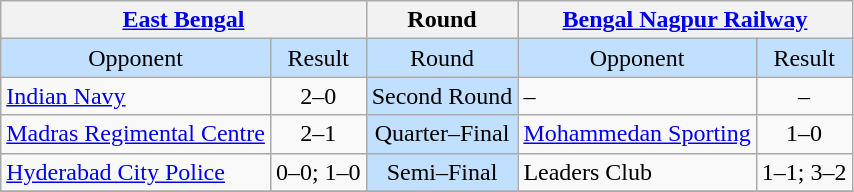<table class="wikitable" style="text-align:center">
<tr>
<th colspan="2"><a href='#'>East Bengal</a></th>
<th>Round</th>
<th colspan="2"><a href='#'>Bengal Nagpur Railway</a></th>
</tr>
<tr style="background:#C1E0FF">
<td>Opponent</td>
<td colspan="1">Result</td>
<td>Round</td>
<td>Opponent</td>
<td colspan="1">Result</td>
</tr>
<tr>
<td style="text-align:left"><a href='#'>Indian Navy</a></td>
<td colspan="1">2–0</td>
<td style="background:#C1E0FF">Second Round</td>
<td style="text-align:left">–</td>
<td colspan="1">–</td>
</tr>
<tr>
<td style="text-align:left"><a href='#'>Madras Regimental Centre</a></td>
<td colspan="1">2–1</td>
<td style="background:#C1E0FF">Quarter–Final</td>
<td style="text-align:left"><a href='#'>Mohammedan Sporting</a></td>
<td colspan="1">1–0</td>
</tr>
<tr>
<td style="text-align:left"><a href='#'>Hyderabad City Police</a></td>
<td colspan="1">0–0; 1–0</td>
<td style="background:#C1E0FF">Semi–Final</td>
<td style="text-align:left">Leaders Club</td>
<td colspan="1">1–1; 3–2</td>
</tr>
<tr>
</tr>
</table>
